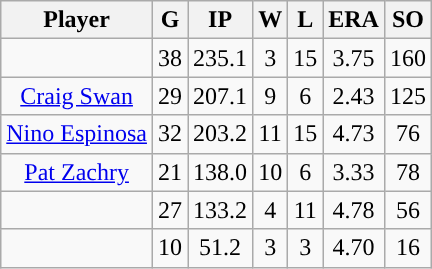<table class="wikitable sortable">
<tr>
<th>Player</th>
<th>G</th>
<th>IP</th>
<th>W</th>
<th>L</th>
<th>ERA</th>
<th>SO</th>
</tr>
<tr style="text-align:center;">
<td></td>
<td>38</td>
<td>235.1</td>
<td>3</td>
<td>15</td>
<td>3.75</td>
<td>160</td>
</tr>
<tr style="text-align:center;">
<td><a href='#'>Craig Swan</a></td>
<td>29</td>
<td>207.1</td>
<td>9</td>
<td>6</td>
<td>2.43</td>
<td>125</td>
</tr>
<tr align=center>
<td><a href='#'>Nino Espinosa</a></td>
<td>32</td>
<td>203.2</td>
<td>11</td>
<td>15</td>
<td>4.73</td>
<td>76</td>
</tr>
<tr align=center>
<td><a href='#'>Pat Zachry</a></td>
<td>21</td>
<td>138.0</td>
<td>10</td>
<td>6</td>
<td>3.33</td>
<td>78</td>
</tr>
<tr align=center>
<td></td>
<td>27</td>
<td>133.2</td>
<td>4</td>
<td>11</td>
<td>4.78</td>
<td>56</td>
</tr>
<tr style="text-align:center;">
<td></td>
<td>10</td>
<td>51.2</td>
<td>3</td>
<td>3</td>
<td>4.70</td>
<td>16</td>
</tr>
</table>
